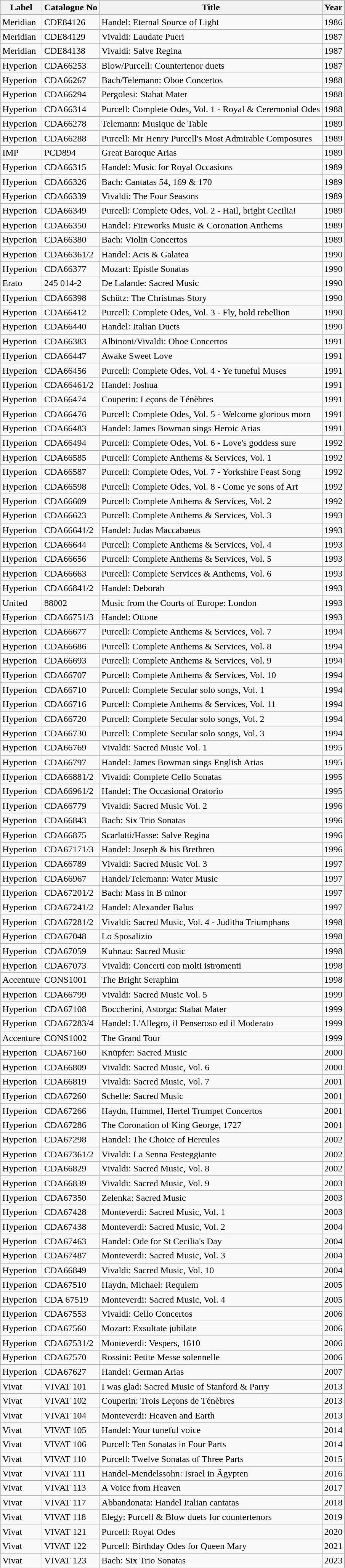<table class="wikitable sortable">
<tr>
<th>Label</th>
<th>Catalogue No</th>
<th>Title</th>
<th>Year</th>
</tr>
<tr>
</tr>
<tr>
<td>Meridian</td>
<td>CDE84126</td>
<td>Handel: Eternal Source of Light</td>
<td>1986</td>
</tr>
<tr>
<td>Meridian</td>
<td>CDE84129</td>
<td>Vivaldi: Laudate Pueri</td>
<td>1987</td>
</tr>
<tr>
<td>Meridian</td>
<td>CDE84138</td>
<td>Vivaldi: Salve Regina</td>
<td>1987</td>
</tr>
<tr>
<td>Hyperion</td>
<td>CDA66253</td>
<td>Blow/Purcell: Countertenor duets</td>
<td>1987</td>
</tr>
<tr>
<td>Hyperion</td>
<td>CDA66267</td>
<td>Bach/Telemann: Oboe Concertos</td>
<td>1988</td>
</tr>
<tr>
<td>Hyperion</td>
<td>CDA66294</td>
<td>Pergolesi: Stabat Mater</td>
<td>1988</td>
</tr>
<tr>
<td>Hyperion</td>
<td>CDA66314</td>
<td>Purcell: Complete Odes, Vol. 1 - Royal & Ceremonial Odes</td>
<td>1988</td>
</tr>
<tr>
<td>Hyperion</td>
<td>CDA66278</td>
<td>Telemann: Musique de Table</td>
<td>1989</td>
</tr>
<tr>
<td>Hyperion</td>
<td>CDA66288</td>
<td>Purcell: Mr Henry Purcell's Most Admirable Composures</td>
<td>1989</td>
</tr>
<tr>
<td>IMP</td>
<td>PCD894</td>
<td>Great Baroque Arias</td>
<td>1989</td>
</tr>
<tr>
<td>Hyperion</td>
<td>CDA66315</td>
<td>Handel: Music for Royal Occasions</td>
<td>1989</td>
</tr>
<tr>
<td>Hyperion</td>
<td>CDA66326</td>
<td>Bach: Cantatas 54, 169 & 170</td>
<td>1989</td>
</tr>
<tr>
<td>Hyperion</td>
<td>CDA66339</td>
<td>Vivaldi: The Four Seasons</td>
<td>1989</td>
</tr>
<tr>
<td>Hyperion</td>
<td>CDA66349</td>
<td>Purcell: Complete Odes, Vol. 2 - Hail, bright Cecilia!</td>
<td>1989</td>
</tr>
<tr>
<td>Hyperion</td>
<td>CDA66350</td>
<td>Handel: Fireworks Music & Coronation Anthems</td>
<td>1989</td>
</tr>
<tr>
<td>Hyperion</td>
<td>CDA66380</td>
<td>Bach: Violin Concertos</td>
<td>1989</td>
</tr>
<tr>
<td>Hyperion</td>
<td>CDA66361/2</td>
<td>Handel: Acis & Galatea</td>
<td>1990</td>
</tr>
<tr>
<td>Hyperion</td>
<td>CDA66377</td>
<td>Mozart: Epistle Sonatas</td>
<td>1990</td>
</tr>
<tr>
<td>Erato</td>
<td>245 014-2</td>
<td>De Lalande: Sacred Music</td>
<td>1990</td>
</tr>
<tr>
<td>Hyperion</td>
<td>CDA66398</td>
<td>Schütz: The Christmas Story</td>
<td>1990</td>
</tr>
<tr>
<td>Hyperion</td>
<td>CDA66412</td>
<td>Purcell: Complete Odes, Vol. 3 - Fly, bold rebellion</td>
<td>1990</td>
</tr>
<tr>
<td>Hyperion</td>
<td>CDA66440</td>
<td>Handel: Italian Duets</td>
<td>1990</td>
</tr>
<tr>
<td>Hyperion</td>
<td>CDA66383</td>
<td>Albinoni/Vivaldi: Oboe Concertos</td>
<td>1991</td>
</tr>
<tr>
<td>Hyperion</td>
<td>CDA66447</td>
<td>Awake Sweet Love</td>
<td>1991</td>
</tr>
<tr>
<td>Hyperion</td>
<td>CDA66456</td>
<td>Purcell: Complete Odes, Vol. 4 - Ye tuneful Muses</td>
<td>1991</td>
</tr>
<tr>
<td>Hyperion</td>
<td>CDA66461/2</td>
<td>Handel: Joshua</td>
<td>1991</td>
</tr>
<tr>
<td>Hyperion</td>
<td>CDA66474</td>
<td>Couperin: Leçons de Ténèbres</td>
<td>1991</td>
</tr>
<tr>
<td>Hyperion</td>
<td>CDA66476</td>
<td>Purcell: Complete Odes, Vol. 5 - Welcome glorious morn</td>
<td>1991</td>
</tr>
<tr>
<td>Hyperion</td>
<td>CDA66483</td>
<td>Handel: James Bowman sings Heroic Arias</td>
<td>1991</td>
</tr>
<tr>
<td>Hyperion</td>
<td>CDA66494</td>
<td>Purcell: Complete Odes, Vol. 6 - Love's goddess sure</td>
<td>1992</td>
</tr>
<tr>
<td>Hyperion</td>
<td>CDA66585</td>
<td>Purcell: Complete Anthems & Services, Vol. 1</td>
<td>1992</td>
</tr>
<tr>
<td>Hyperion</td>
<td>CDA66587</td>
<td>Purcell: Complete Odes, Vol. 7 - Yorkshire Feast Song</td>
<td>1992</td>
</tr>
<tr>
<td>Hyperion</td>
<td>CDA66598</td>
<td>Purcell: Complete Odes, Vol. 8 - Come ye sons of Art</td>
<td>1992</td>
</tr>
<tr>
<td>Hyperion</td>
<td>CDA66609</td>
<td>Purcell: Complete Anthems & Services, Vol. 2</td>
<td>1992</td>
</tr>
<tr>
<td>Hyperion</td>
<td>CDA66623</td>
<td>Purcell: Complete Anthems & Services, Vol. 3</td>
<td>1993</td>
</tr>
<tr>
<td>Hyperion</td>
<td>CDA66641/2</td>
<td>Handel: Judas Maccabaeus</td>
<td>1993</td>
</tr>
<tr>
<td>Hyperion</td>
<td>CDA66644</td>
<td>Purcell: Complete Anthems & Services, Vol. 4</td>
<td>1993</td>
</tr>
<tr>
<td>Hyperion</td>
<td>CDA66656</td>
<td>Purcell: Complete Anthems & Services, Vol. 5</td>
<td>1993</td>
</tr>
<tr>
<td>Hyperion</td>
<td>CDA66663</td>
<td>Purcell: Complete Services & Anthems, Vol. 6</td>
<td>1993</td>
</tr>
<tr>
<td>Hyperion</td>
<td>CDA66841/2</td>
<td>Handel: Deborah</td>
<td>1993</td>
</tr>
<tr>
<td>United</td>
<td>88002</td>
<td>Music from the Courts of Europe: London</td>
<td>1993</td>
</tr>
<tr>
<td>Hyperion</td>
<td>CDA66751/3</td>
<td>Handel: Ottone</td>
<td>1993</td>
</tr>
<tr>
<td>Hyperion</td>
<td>CDA66677</td>
<td>Purcell: Complete Anthems & Services, Vol. 7</td>
<td>1994</td>
</tr>
<tr>
<td>Hyperion</td>
<td>CDA66686</td>
<td>Purcell: Complete Anthems & Services, Vol. 8</td>
<td>1994</td>
</tr>
<tr>
<td>Hyperion</td>
<td>CDA66693</td>
<td>Purcell: Complete Anthems & Services, Vol. 9</td>
<td>1994</td>
</tr>
<tr>
<td>Hyperion</td>
<td>CDA66707</td>
<td>Purcell: Complete Anthems & Services, Vol. 10</td>
<td>1994</td>
</tr>
<tr>
<td>Hyperion</td>
<td>CDA66710</td>
<td>Purcell: Complete Secular solo songs, Vol. 1</td>
<td>1994</td>
</tr>
<tr>
<td>Hyperion</td>
<td>CDA66716</td>
<td>Purcell: Complete Anthems & Services, Vol. 11</td>
<td>1994</td>
</tr>
<tr>
<td>Hyperion</td>
<td>CDA66720</td>
<td>Purcell: Complete Secular solo songs, Vol. 2</td>
<td>1994</td>
</tr>
<tr>
<td>Hyperion</td>
<td>CDA66730</td>
<td>Purcell: Complete Secular solo songs, Vol. 3</td>
<td>1994</td>
</tr>
<tr>
<td>Hyperion</td>
<td>CDA66769</td>
<td>Vivaldi: Sacred Music Vol. 1</td>
<td>1995</td>
</tr>
<tr>
<td>Hyperion</td>
<td>CDA66797</td>
<td>Handel: James Bowman sings English Arias</td>
<td>1995</td>
</tr>
<tr>
<td>Hyperion</td>
<td>CDA66881/2</td>
<td>Vivaldi: Complete Cello Sonatas</td>
<td>1995</td>
</tr>
<tr>
<td>Hyperion</td>
<td>CDA66961/2</td>
<td>Handel: The Occasional Oratorio</td>
<td>1995</td>
</tr>
<tr>
<td>Hyperion</td>
<td>CDA66779</td>
<td>Vivaldi: Sacred Music Vol. 2</td>
<td>1996</td>
</tr>
<tr>
<td>Hyperion</td>
<td>CDA66843</td>
<td>Bach: Six Trio Sonatas</td>
<td>1996</td>
</tr>
<tr>
<td>Hyperion</td>
<td>CDA66875</td>
<td>Scarlatti/Hasse: Salve Regina</td>
<td>1996</td>
</tr>
<tr>
<td>Hyperion</td>
<td>CDA67171/3</td>
<td>Handel: Joseph & his Brethren</td>
<td>1996</td>
</tr>
<tr>
<td>Hyperion</td>
<td>CDA66789</td>
<td>Vivaldi: Sacred Music Vol. 3</td>
<td>1997</td>
</tr>
<tr>
<td>Hyperion</td>
<td>CDA66967</td>
<td>Handel/Telemann: Water Music</td>
<td>1997</td>
</tr>
<tr>
<td>Hyperion</td>
<td>CDA67201/2</td>
<td>Bach: Mass in B minor</td>
<td>1997</td>
</tr>
<tr>
<td>Hyperion</td>
<td>CDA67241/2</td>
<td>Handel: Alexander Balus</td>
<td>1997</td>
</tr>
<tr>
<td>Hyperion</td>
<td>CDA67281/2</td>
<td>Vivaldi: Sacred Music, Vol. 4 - Juditha Triumphans</td>
<td>1998</td>
</tr>
<tr>
<td>Hyperion</td>
<td>CDA67048</td>
<td>Lo Sposalizio</td>
<td>1998</td>
</tr>
<tr>
<td>Hyperion</td>
<td>CDA67059</td>
<td>Kuhnau: Sacred Music</td>
<td>1998</td>
</tr>
<tr>
<td>Hyperion</td>
<td>CDA67073</td>
<td>Vivaldi: Concerti con molti istromenti</td>
<td>1998</td>
</tr>
<tr>
<td>Accenture</td>
<td>CONS1001</td>
<td>The Bright Seraphim</td>
<td>1998</td>
</tr>
<tr>
<td>Hyperion</td>
<td>CDA66799</td>
<td>Vivaldi: Sacred Music Vol. 5</td>
<td>1999</td>
</tr>
<tr>
<td>Hyperion</td>
<td>CDA67108</td>
<td>Boccherini, Astorga: Stabat Mater</td>
<td>1999</td>
</tr>
<tr>
<td>Hyperion</td>
<td>CDA67283/4</td>
<td>Handel: L'Allegro, il Penseroso ed il Moderato</td>
<td>1999</td>
</tr>
<tr>
<td>Accenture</td>
<td>CONS1002</td>
<td>The Grand Tour</td>
<td>1999</td>
</tr>
<tr>
<td>Hyperion</td>
<td>CDA67160</td>
<td>Knüpfer: Sacred Music</td>
<td>2000</td>
</tr>
<tr>
<td>Hyperion</td>
<td>CDA66809</td>
<td>Vivaldi: Sacred Music, Vol. 6</td>
<td>2000</td>
</tr>
<tr>
<td>Hyperion</td>
<td>CDA66819</td>
<td>Vivaldi: Sacred Music, Vol. 7</td>
<td>2001</td>
</tr>
<tr>
<td>Hyperion</td>
<td>CDA67260</td>
<td>Schelle: Sacred Music</td>
<td>2001</td>
</tr>
<tr>
<td>Hyperion</td>
<td>CDA67266</td>
<td>Haydn, Hummel, Hertel Trumpet Concertos</td>
<td>2001</td>
</tr>
<tr>
<td>Hyperion</td>
<td>CDA67286</td>
<td>The Coronation of King George, 1727</td>
<td>2001</td>
</tr>
<tr>
<td>Hyperion</td>
<td>CDA67298</td>
<td>Handel: The Choice of Hercules</td>
<td>2002</td>
</tr>
<tr>
<td>Hyperion</td>
<td>CDA67361/2</td>
<td>Vivaldi: La Senna Festeggiante</td>
<td>2002</td>
</tr>
<tr>
<td>Hyperion</td>
<td>CDA66829</td>
<td>Vivaldi: Sacred Music, Vol. 8</td>
<td>2002</td>
</tr>
<tr>
<td>Hyperion</td>
<td>CDA66839</td>
<td>Vivaldi: Sacred Music, Vol. 9</td>
<td>2003</td>
</tr>
<tr>
<td>Hyperion</td>
<td>CDA67350</td>
<td>Zelenka: Sacred Music</td>
<td>2003</td>
</tr>
<tr>
<td>Hyperion</td>
<td>CDA67428</td>
<td>Monteverdi: Sacred Music, Vol. 1</td>
<td>2003</td>
</tr>
<tr>
<td>Hyperion</td>
<td>CDA67438</td>
<td>Monteverdi: Sacred Music, Vol. 2</td>
<td>2004</td>
</tr>
<tr>
<td>Hyperion</td>
<td>CDA67463</td>
<td>Handel: Ode for St Cecilia's Day</td>
<td>2004</td>
</tr>
<tr>
<td>Hyperion</td>
<td>CDA67487</td>
<td>Monteverdi: Sacred Music, Vol. 3</td>
<td>2004</td>
</tr>
<tr>
<td>Hyperion</td>
<td>CDA66849</td>
<td>Vivaldi: Sacred Music, Vol. 10</td>
<td>2004</td>
</tr>
<tr>
<td>Hyperion</td>
<td>CDA67510</td>
<td>Haydn, Michael: Requiem</td>
<td>2005</td>
</tr>
<tr>
<td>Hyperion</td>
<td>CDA 67519</td>
<td>Monteverdi: Sacred Music, Vol. 4</td>
<td>2005</td>
</tr>
<tr>
<td>Hyperion</td>
<td>CDA67553</td>
<td>Vivaldi: Cello Concertos</td>
<td>2006</td>
</tr>
<tr>
<td>Hyperion</td>
<td>CDA67560</td>
<td>Mozart: Exsultate jubilate</td>
<td>2006</td>
</tr>
<tr>
<td>Hyperion</td>
<td>CDA67531/2</td>
<td>Monteverdi: Vespers, 1610</td>
<td>2006</td>
</tr>
<tr>
<td>Hyperion</td>
<td>CDA67570</td>
<td>Rossini: Petite Messe solennelle</td>
<td>2006</td>
</tr>
<tr>
<td>Hyperion</td>
<td>CDA67627</td>
<td>Handel: German Arias</td>
<td>2007</td>
</tr>
<tr>
<td>Vivat</td>
<td>VIVAT 101</td>
<td>I was glad: Sacred Music of Stanford & Parry</td>
<td>2013</td>
</tr>
<tr>
<td>Vivat</td>
<td>VIVAT 102</td>
<td>Couperin: Trois Leçons de Ténèbres</td>
<td>2013</td>
</tr>
<tr>
<td>Vivat</td>
<td>VIVAT 104</td>
<td>Monteverdi: Heaven and Earth</td>
<td>2013</td>
</tr>
<tr>
<td>Vivat</td>
<td>VIVAT 105</td>
<td>Handel: Your tuneful voice</td>
<td>2014</td>
</tr>
<tr>
<td>Vivat</td>
<td>VIVAT 106</td>
<td>Purcell: Ten Sonatas in Four Parts</td>
<td>2014</td>
</tr>
<tr>
<td>Vivat</td>
<td>VIVAT 110</td>
<td>Purcell: Twelve Sonatas of Three Parts</td>
<td>2015</td>
</tr>
<tr>
<td>Vivat</td>
<td>VIVAT 111</td>
<td>Handel-Mendelssohn: Israel in Ägypten</td>
<td>2016</td>
</tr>
<tr>
<td>Vivat</td>
<td>VIVAT 113</td>
<td>A Voice from Heaven</td>
<td>2017</td>
</tr>
<tr>
<td>Vivat</td>
<td>VIVAT 117</td>
<td>Abbandonata: Handel Italian cantatas</td>
<td>2018</td>
</tr>
<tr>
<td>Vivat</td>
<td>VIVAT 118</td>
<td>Elegy: Purcell & Blow duets for countertenors</td>
<td>2019</td>
</tr>
<tr>
<td>Vivat</td>
<td>VIVAT 121</td>
<td>Purcell: Royal Odes</td>
<td>2020</td>
</tr>
<tr>
<td>Vivat</td>
<td>VIVAT 122</td>
<td>Purcell: Birthday Odes for Queen Mary</td>
<td>2021</td>
</tr>
<tr>
<td>Vivat</td>
<td>VIVAT 123</td>
<td>Bach: Six Trio Sonatas</td>
<td>2023</td>
</tr>
</table>
